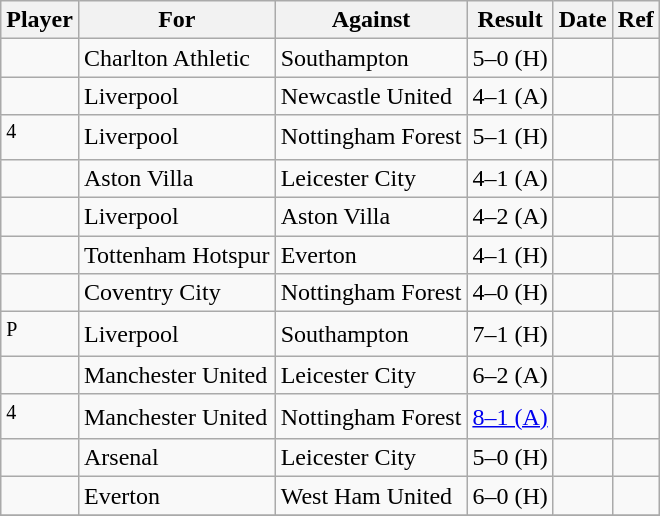<table class="wikitable">
<tr>
<th>Player</th>
<th>For</th>
<th>Against</th>
<th style="text-align:center">Result</th>
<th>Date</th>
<th>Ref</th>
</tr>
<tr>
<td> </td>
<td>Charlton Athletic</td>
<td>Southampton</td>
<td>5–0 (H)</td>
<td></td>
<td></td>
</tr>
<tr>
<td> </td>
<td>Liverpool</td>
<td>Newcastle United</td>
<td>4–1 (A)</td>
<td></td>
<td></td>
</tr>
<tr>
<td> <sup>4</sup></td>
<td>Liverpool</td>
<td>Nottingham Forest</td>
<td>5–1 (H)</td>
<td></td>
<td></td>
</tr>
<tr>
<td> </td>
<td>Aston Villa</td>
<td>Leicester City</td>
<td>4–1 (A)</td>
<td></td>
<td></td>
</tr>
<tr>
<td> </td>
<td>Liverpool</td>
<td>Aston Villa</td>
<td>4–2 (A)</td>
<td></td>
<td></td>
</tr>
<tr>
<td> </td>
<td>Tottenham Hotspur</td>
<td>Everton</td>
<td>4–1 (H)</td>
<td></td>
<td></td>
</tr>
<tr>
<td> </td>
<td>Coventry City</td>
<td>Nottingham Forest</td>
<td>4–0 (H)</td>
<td></td>
<td></td>
</tr>
<tr>
<td> <sup>P</sup></td>
<td>Liverpool</td>
<td>Southampton</td>
<td>7–1 (H)</td>
<td></td>
<td></td>
</tr>
<tr>
<td> </td>
<td>Manchester United</td>
<td>Leicester City</td>
<td>6–2 (A)</td>
<td></td>
<td></td>
</tr>
<tr>
<td> <sup>4</sup> </td>
<td>Manchester United</td>
<td>Nottingham Forest</td>
<td><a href='#'>8–1 (A)</a></td>
<td></td>
<td></td>
</tr>
<tr>
<td> </td>
<td>Arsenal</td>
<td>Leicester City</td>
<td>5–0 (H)</td>
<td></td>
<td></td>
</tr>
<tr>
<td> </td>
<td>Everton</td>
<td>West Ham United</td>
<td>6–0 (H)</td>
<td></td>
<td></td>
</tr>
<tr>
</tr>
</table>
